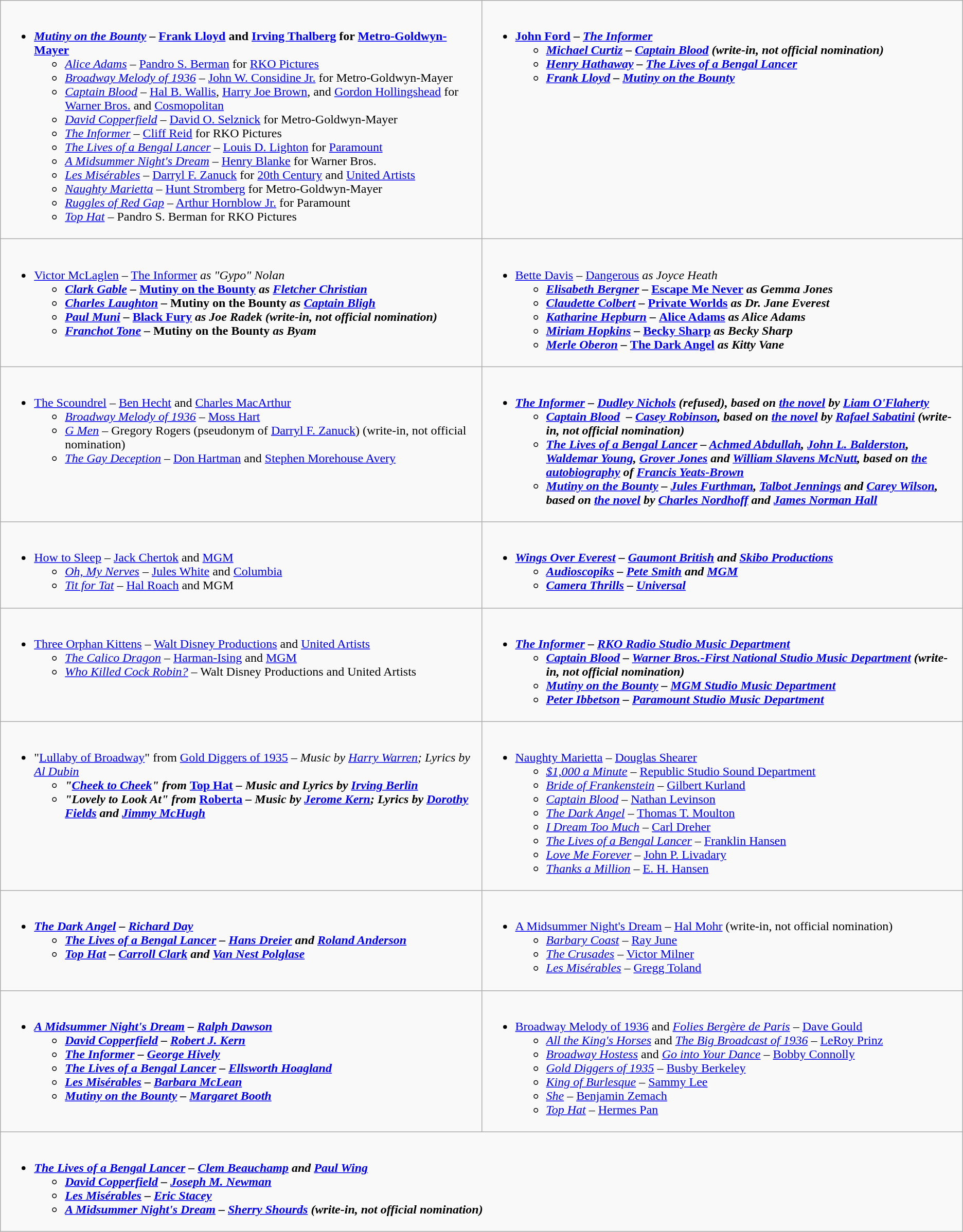<table class=wikitable>
<tr>
<td valign="top" width="50%"><br><ul><li><strong><em><a href='#'>Mutiny on the Bounty</a></em></strong> <strong>– <a href='#'>Frank Lloyd</a> and <a href='#'>Irving Thalberg</a> for <a href='#'>Metro-Goldwyn-Mayer</a></strong><ul><li><em><a href='#'>Alice Adams</a></em> – <a href='#'>Pandro S. Berman</a> for <a href='#'>RKO Pictures</a></li><li><em><a href='#'>Broadway Melody of 1936</a></em> – <a href='#'>John W. Considine Jr.</a> for Metro-Goldwyn-Mayer</li><li><em><a href='#'>Captain Blood</a></em> – <a href='#'>Hal B. Wallis</a>, <a href='#'>Harry Joe Brown</a>, and <a href='#'>Gordon Hollingshead</a> for <a href='#'>Warner Bros.</a> and <a href='#'>Cosmopolitan</a></li><li><em><a href='#'>David Copperfield</a></em> – <a href='#'>David O. Selznick</a> for Metro-Goldwyn-Mayer</li><li><em><a href='#'>The Informer</a></em> – <a href='#'>Cliff Reid</a> for RKO Pictures</li><li><em><a href='#'>The Lives of a Bengal Lancer</a></em> – <a href='#'>Louis D. Lighton</a> for <a href='#'>Paramount</a></li><li><em><a href='#'>A Midsummer Night's Dream</a></em> – <a href='#'>Henry Blanke</a> for Warner Bros.</li><li><em><a href='#'>Les Misérables</a></em> – <a href='#'>Darryl F. Zanuck</a> for <a href='#'>20th Century</a> and <a href='#'>United Artists</a></li><li><em><a href='#'>Naughty Marietta</a></em> – <a href='#'>Hunt Stromberg</a> for Metro-Goldwyn-Mayer</li><li><em><a href='#'>Ruggles of Red Gap</a></em> – <a href='#'>Arthur Hornblow Jr.</a> for Paramount</li><li><em><a href='#'>Top Hat</a></em> – Pandro S. Berman for RKO Pictures</li></ul></li></ul></td>
<td valign="top" width="50%"><br><ul><li><strong><a href='#'>John Ford</a> – <em><a href='#'>The Informer</a><strong><em><ul><li><a href='#'>Michael Curtiz</a> – </em><a href='#'>Captain Blood</a><em> (write-in, not official nomination)</li><li><a href='#'>Henry Hathaway</a> – </em><a href='#'>The Lives of a Bengal Lancer</a><em></li><li><a href='#'>Frank Lloyd</a> – </em><a href='#'>Mutiny on the Bounty</a><em></li></ul></li></ul></td>
</tr>
<tr>
<td valign="top" width="50%"><br><ul><li></strong><a href='#'>Victor McLaglen</a> – </em><a href='#'>The Informer</a><em> as "Gypo" Nolan<strong><ul><li><a href='#'>Clark Gable</a> – </em><a href='#'>Mutiny on the Bounty</a><em> as <a href='#'>Fletcher Christian</a></li><li><a href='#'>Charles Laughton</a> – </em>Mutiny on the Bounty<em> as <a href='#'>Captain Bligh</a></li><li><a href='#'>Paul Muni</a> – </em><a href='#'>Black Fury</a><em> as Joe Radek (write-in, not official nomination)</li><li><a href='#'>Franchot Tone</a> – </em>Mutiny on the Bounty<em> as Byam</li></ul></li></ul></td>
<td valign="top" width="50%"><br><ul><li></strong><a href='#'>Bette Davis</a> – </em><a href='#'>Dangerous</a><em> as Joyce Heath<strong><ul><li><a href='#'>Elisabeth Bergner</a> – </em><a href='#'>Escape Me Never</a><em> as Gemma Jones</li><li><a href='#'>Claudette Colbert</a> – </em><a href='#'>Private Worlds</a><em> as Dr. Jane Everest</li><li><a href='#'>Katharine Hepburn</a> – </em><a href='#'>Alice Adams</a><em> as Alice Adams</li><li><a href='#'>Miriam Hopkins</a> – </em><a href='#'>Becky Sharp</a><em> as Becky Sharp</li><li><a href='#'>Merle Oberon</a> – </em><a href='#'>The Dark Angel</a><em> as Kitty Vane</li></ul></li></ul></td>
</tr>
<tr>
<td valign="top" width="50%"><br><ul><li></em></strong><a href='#'>The Scoundrel</a></em> – <a href='#'>Ben Hecht</a> and <a href='#'>Charles MacArthur</a></strong><ul><li><em><a href='#'>Broadway Melody of 1936</a></em> – <a href='#'>Moss Hart</a></li><li><em><a href='#'>G Men</a></em> – Gregory Rogers (pseudonym of <a href='#'>Darryl F. Zanuck</a>) (write-in, not official nomination)</li><li><em><a href='#'>The Gay Deception</a></em> – <a href='#'>Don Hartman</a> and <a href='#'>Stephen Morehouse Avery</a></li></ul></li></ul></td>
<td valign="top" width="50%"><br><ul><li><strong><em><a href='#'>The Informer</a><em> – <a href='#'>Dudley Nichols</a> (refused), based on <a href='#'>the novel</a> by <a href='#'>Liam O'Flaherty</a><strong><ul><li></em><a href='#'>Captain Blood</a><em>  – <a href='#'>Casey Robinson</a>, based on <a href='#'>the novel</a> by <a href='#'>Rafael Sabatini</a> (write-in, not official nomination)</li><li></em><a href='#'>The Lives of a Bengal Lancer</a><em> – <a href='#'>Achmed Abdullah</a>, <a href='#'>John L. Balderston</a>, <a href='#'>Waldemar Young</a>, <a href='#'>Grover Jones</a> and <a href='#'>William Slavens McNutt</a>, based on <a href='#'>the autobiography</a> of <a href='#'>Francis Yeats-Brown</a></li><li></em><a href='#'>Mutiny on the Bounty</a><em> – <a href='#'>Jules Furthman</a>, <a href='#'>Talbot Jennings</a> and <a href='#'>Carey Wilson</a>, based on <a href='#'>the novel</a> by <a href='#'>Charles Nordhoff</a> and <a href='#'>James Norman Hall</a></li></ul></li></ul></td>
</tr>
<tr>
<td valign="top" width="50%"><br><ul><li></em></strong><a href='#'>How to Sleep</a></em> – <a href='#'>Jack Chertok</a> and <a href='#'>MGM</a></strong><ul><li><em><a href='#'>Oh, My Nerves</a></em> – <a href='#'>Jules White</a> and <a href='#'>Columbia</a></li><li><em><a href='#'>Tit for Tat</a></em> – <a href='#'>Hal Roach</a> and MGM</li></ul></li></ul></td>
<td valign="top" width="50%"><br><ul><li><strong><em><a href='#'>Wings Over Everest</a><em> – <a href='#'>Gaumont British</a> and <a href='#'>Skibo Productions</a><strong><ul><li></em><a href='#'>Audioscopiks</a><em> – <a href='#'>Pete Smith</a> and <a href='#'>MGM</a></li><li></em><a href='#'>Camera Thrills</a><em> – <a href='#'>Universal</a></li></ul></li></ul></td>
</tr>
<tr>
<td valign="top" width="50%"><br><ul><li></em></strong><a href='#'>Three Orphan Kittens</a></em> – <a href='#'>Walt Disney Productions</a> and <a href='#'>United Artists</a></strong><ul><li><em><a href='#'>The Calico Dragon</a></em> – <a href='#'>Harman-Ising</a> and <a href='#'>MGM</a></li><li><em><a href='#'>Who Killed Cock Robin?</a></em> – Walt Disney Productions and United Artists</li></ul></li></ul></td>
<td valign="top" width="50%"><br><ul><li><strong><em><a href='#'>The Informer</a><em> – <a href='#'>RKO Radio Studio Music Department</a><strong><ul><li></em><a href='#'>Captain Blood</a><em> – <a href='#'>Warner Bros.-First National Studio Music Department</a> (write-in, not official nomination)</li><li></em><a href='#'>Mutiny on the Bounty</a><em> – <a href='#'>MGM Studio Music Department</a></li><li></em><a href='#'>Peter Ibbetson</a><em> – <a href='#'>Paramount Studio Music Department</a></li></ul></li></ul></td>
</tr>
<tr>
<td valign="top" width="50%"><br><ul><li></strong>"<a href='#'>Lullaby of Broadway</a>" from </em><a href='#'>Gold Diggers of 1935</a><em> – Music by <a href='#'>Harry Warren</a>; Lyrics by <a href='#'>Al Dubin</a><strong><ul><li>"<a href='#'>Cheek to Cheek</a>" from </em><a href='#'>Top Hat</a><em> – Music and Lyrics by <a href='#'>Irving Berlin</a></li><li>"Lovely to Look At" from </em><a href='#'>Roberta</a><em> – Music by <a href='#'>Jerome Kern</a>; Lyrics by <a href='#'>Dorothy Fields</a> and <a href='#'>Jimmy McHugh</a></li></ul></li></ul></td>
<td valign="top" width="50%"><br><ul><li></em></strong><a href='#'>Naughty Marietta</a></em> – <a href='#'>Douglas Shearer</a></strong><ul><li><em><a href='#'>$1,000 a Minute</a></em> – <a href='#'>Republic Studio Sound Department</a></li><li><em><a href='#'>Bride of Frankenstein</a></em> – <a href='#'>Gilbert Kurland</a></li><li><em><a href='#'>Captain Blood</a></em> – <a href='#'>Nathan Levinson</a></li><li><em><a href='#'>The Dark Angel</a></em> – <a href='#'>Thomas T. Moulton</a></li><li><em><a href='#'>I Dream Too Much</a></em> – <a href='#'>Carl Dreher</a></li><li><em><a href='#'>The Lives of a Bengal Lancer</a></em> – <a href='#'>Franklin Hansen</a></li><li><em><a href='#'>Love Me Forever</a></em> – <a href='#'>John P. Livadary</a></li><li><em><a href='#'>Thanks a Million</a></em> – <a href='#'>E. H. Hansen</a></li></ul></li></ul></td>
</tr>
<tr>
<td valign="top" width="50%"><br><ul><li><strong><em><a href='#'>The Dark Angel</a><em> – <a href='#'>Richard Day</a><strong><ul><li></em><a href='#'>The Lives of a Bengal Lancer</a><em> – <a href='#'>Hans Dreier</a> and <a href='#'>Roland Anderson</a></li><li></em><a href='#'>Top Hat</a><em> – <a href='#'>Carroll Clark</a> and <a href='#'>Van Nest Polglase</a></li></ul></li></ul></td>
<td valign="top" width="50%"><br><ul><li></em></strong><a href='#'>A Midsummer Night's Dream</a></em> – <a href='#'>Hal Mohr</a></strong> (write-in, not official nomination)<ul><li><em><a href='#'>Barbary Coast</a></em> – <a href='#'>Ray June</a></li><li><em><a href='#'>The Crusades</a></em> – <a href='#'>Victor Milner</a></li><li><em><a href='#'>Les Misérables</a></em> – <a href='#'>Gregg Toland</a></li></ul></li></ul></td>
</tr>
<tr>
<td valign="top" width="50%"><br><ul><li><strong><em><a href='#'>A Midsummer Night's Dream</a><em> – <a href='#'>Ralph Dawson</a><strong><ul><li></em><a href='#'>David Copperfield</a><em> – <a href='#'>Robert J. Kern</a></li><li></em><a href='#'>The Informer</a><em> – <a href='#'>George Hively</a></li><li></em><a href='#'>The Lives of a Bengal Lancer</a><em> – <a href='#'>Ellsworth Hoagland</a></li><li></em><a href='#'>Les Misérables</a><em> – <a href='#'>Barbara McLean</a></li><li></em><a href='#'>Mutiny on the Bounty</a><em> – <a href='#'>Margaret Booth</a></li></ul></li></ul></td>
<td valign="top" width="50%"><br><ul><li></em></strong><a href='#'>Broadway Melody of 1936</a></em> and <em><a href='#'>Folies Bergère de Paris</a></em> – <a href='#'>Dave Gould</a></strong><ul><li><em><a href='#'>All the King's Horses</a></em> and <em><a href='#'>The Big Broadcast of 1936</a></em> – <a href='#'>LeRoy Prinz</a></li><li><em><a href='#'>Broadway Hostess</a></em> and <em><a href='#'>Go into Your Dance</a></em> – <a href='#'>Bobby Connolly</a></li><li><em><a href='#'>Gold Diggers of 1935</a></em> – <a href='#'>Busby Berkeley</a></li><li><em><a href='#'>King of Burlesque</a></em> – <a href='#'>Sammy Lee</a></li><li><em><a href='#'>She</a></em> – <a href='#'>Benjamin Zemach</a></li><li><em><a href='#'>Top Hat</a></em> – <a href='#'>Hermes Pan</a></li></ul></li></ul></td>
</tr>
<tr>
<td colspan="2" valign="top" width="50%"><br><ul><li><strong><em><a href='#'>The Lives of a Bengal Lancer</a><em> – <a href='#'>Clem Beauchamp</a> and <a href='#'>Paul Wing</a><strong><ul><li></em><a href='#'>David Copperfield</a><em> – <a href='#'>Joseph M. Newman</a></li><li></em><a href='#'>Les Misérables</a><em> – <a href='#'>Eric Stacey</a></li><li></em><a href='#'>A Midsummer Night's Dream</a><em> – <a href='#'>Sherry Shourds</a> (write-in, not official nomination)</li></ul></li></ul></td>
</tr>
</table>
